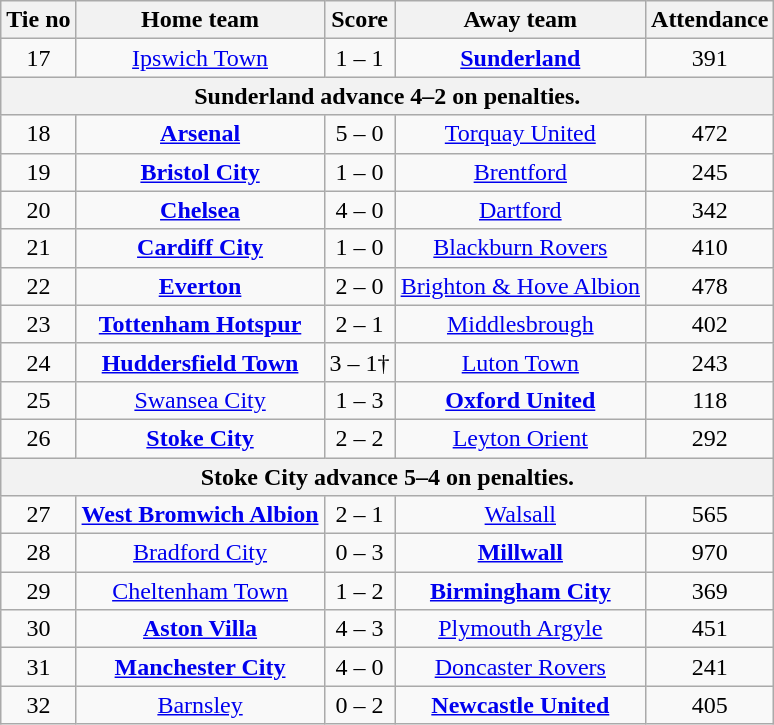<table class="wikitable" style="text-align:center">
<tr>
<th>Tie no</th>
<th>Home team</th>
<th>Score</th>
<th>Away team</th>
<th>Attendance</th>
</tr>
<tr>
<td>17</td>
<td><a href='#'>Ipswich Town</a></td>
<td>1 – 1</td>
<td><strong><a href='#'>Sunderland</a></strong></td>
<td>391</td>
</tr>
<tr>
<th colspan="5">Sunderland advance 4–2 on penalties.</th>
</tr>
<tr>
<td>18</td>
<td><strong><a href='#'>Arsenal</a></strong></td>
<td>5 – 0</td>
<td><a href='#'>Torquay United</a></td>
<td>472</td>
</tr>
<tr>
<td>19</td>
<td><strong><a href='#'>Bristol City</a></strong></td>
<td>1 – 0</td>
<td><a href='#'>Brentford</a></td>
<td>245</td>
</tr>
<tr>
<td>20</td>
<td><strong><a href='#'>Chelsea</a></strong></td>
<td>4 – 0</td>
<td><a href='#'>Dartford</a></td>
<td>342</td>
</tr>
<tr>
<td>21</td>
<td><strong><a href='#'>Cardiff City</a></strong></td>
<td>1 – 0</td>
<td><a href='#'>Blackburn Rovers</a></td>
<td>410</td>
</tr>
<tr>
<td>22</td>
<td><strong><a href='#'>Everton</a></strong></td>
<td>2 – 0</td>
<td><a href='#'>Brighton & Hove Albion</a></td>
<td>478</td>
</tr>
<tr>
<td>23</td>
<td><strong><a href='#'>Tottenham Hotspur</a></strong></td>
<td>2 – 1</td>
<td><a href='#'>Middlesbrough</a></td>
<td>402</td>
</tr>
<tr>
<td>24</td>
<td><strong><a href='#'>Huddersfield Town</a></strong></td>
<td>3 – 1†</td>
<td><a href='#'>Luton Town</a></td>
<td>243</td>
</tr>
<tr>
<td>25</td>
<td><a href='#'>Swansea City</a></td>
<td>1 – 3</td>
<td><strong><a href='#'>Oxford United</a></strong></td>
<td>118</td>
</tr>
<tr>
<td>26</td>
<td><strong><a href='#'>Stoke City</a></strong></td>
<td>2 – 2</td>
<td><a href='#'>Leyton Orient</a></td>
<td>292</td>
</tr>
<tr>
<th colspan="5">Stoke City advance 5–4 on penalties.</th>
</tr>
<tr>
<td>27</td>
<td><strong><a href='#'>West Bromwich Albion</a></strong></td>
<td>2 – 1</td>
<td><a href='#'>Walsall</a></td>
<td>565</td>
</tr>
<tr>
<td>28</td>
<td><a href='#'>Bradford City</a></td>
<td>0 – 3</td>
<td><strong><a href='#'>Millwall</a></strong></td>
<td>970</td>
</tr>
<tr>
<td>29</td>
<td><a href='#'>Cheltenham Town</a></td>
<td>1 – 2</td>
<td><strong><a href='#'>Birmingham City</a></strong></td>
<td>369</td>
</tr>
<tr>
<td>30</td>
<td><strong><a href='#'>Aston Villa</a></strong></td>
<td>4 – 3</td>
<td><a href='#'>Plymouth Argyle</a></td>
<td>451</td>
</tr>
<tr>
<td>31</td>
<td><strong><a href='#'>Manchester City</a></strong></td>
<td>4 – 0</td>
<td><a href='#'>Doncaster Rovers</a></td>
<td>241</td>
</tr>
<tr>
<td>32</td>
<td><a href='#'>Barnsley</a></td>
<td>0 – 2</td>
<td><strong><a href='#'>Newcastle United</a></strong></td>
<td>405</td>
</tr>
</table>
